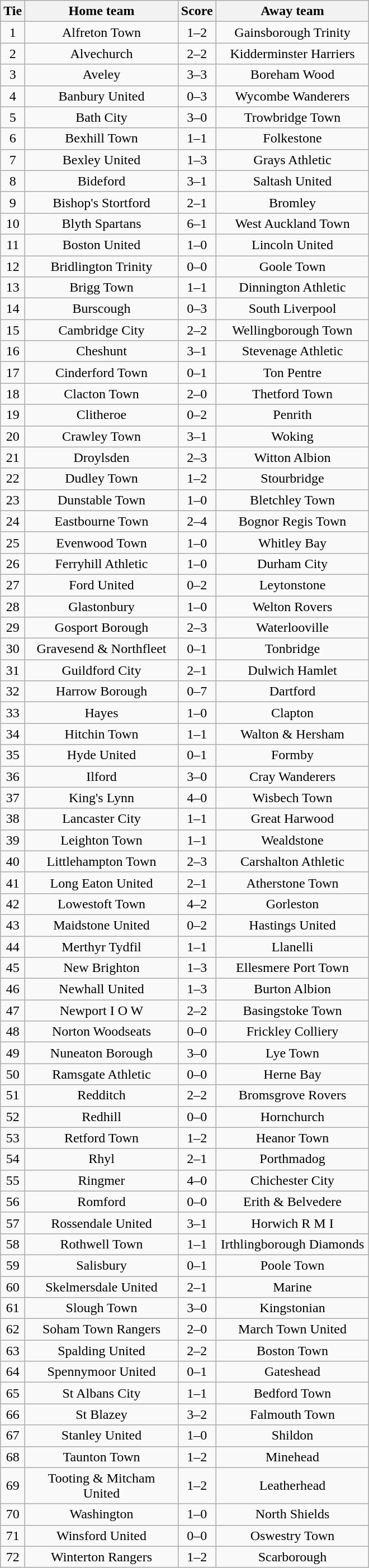<table class="wikitable" style="text-align:center;">
<tr>
<th width=20>Tie</th>
<th width=175>Home team</th>
<th width=20>Score</th>
<th width=175>Away team</th>
</tr>
<tr>
<td>1</td>
<td>Alfreton Town</td>
<td>1–2</td>
<td>Gainsborough Trinity</td>
</tr>
<tr>
<td>2</td>
<td>Alvechurch</td>
<td>2–2</td>
<td>Kidderminster Harriers</td>
</tr>
<tr>
<td>3</td>
<td>Aveley</td>
<td>3–3</td>
<td>Boreham Wood</td>
</tr>
<tr>
<td>4</td>
<td>Banbury United</td>
<td>0–3</td>
<td>Wycombe Wanderers</td>
</tr>
<tr>
<td>5</td>
<td>Bath City</td>
<td>3–0</td>
<td>Trowbridge Town</td>
</tr>
<tr>
<td>6</td>
<td>Bexhill Town</td>
<td>1–1</td>
<td>Folkestone</td>
</tr>
<tr>
<td>7</td>
<td>Bexley United</td>
<td>1–3</td>
<td>Grays Athletic</td>
</tr>
<tr>
<td>8</td>
<td>Bideford</td>
<td>3–1</td>
<td>Saltash United</td>
</tr>
<tr>
<td>9</td>
<td>Bishop's Stortford</td>
<td>2–1</td>
<td>Bromley</td>
</tr>
<tr>
<td>10</td>
<td>Blyth Spartans</td>
<td>6–1</td>
<td>West Auckland Town</td>
</tr>
<tr>
<td>11</td>
<td>Boston United</td>
<td>1–0</td>
<td>Lincoln United</td>
</tr>
<tr>
<td>12</td>
<td>Bridlington Trinity</td>
<td>0–0</td>
<td>Goole Town</td>
</tr>
<tr>
<td>13</td>
<td>Brigg Town</td>
<td>1–1</td>
<td>Dinnington Athletic</td>
</tr>
<tr>
<td>14</td>
<td>Burscough</td>
<td>0–3</td>
<td>South Liverpool</td>
</tr>
<tr>
<td>15</td>
<td>Cambridge City</td>
<td>2–2</td>
<td>Wellingborough Town</td>
</tr>
<tr>
<td>16</td>
<td>Cheshunt</td>
<td>3–1</td>
<td>Stevenage Athletic</td>
</tr>
<tr>
<td>17</td>
<td>Cinderford Town</td>
<td>0–1</td>
<td>Ton Pentre</td>
</tr>
<tr>
<td>18</td>
<td>Clacton Town</td>
<td>2–0</td>
<td>Thetford Town</td>
</tr>
<tr>
<td>19</td>
<td>Clitheroe</td>
<td>0–2</td>
<td>Penrith</td>
</tr>
<tr>
<td>20</td>
<td>Crawley Town</td>
<td>3–1</td>
<td>Woking</td>
</tr>
<tr>
<td>21</td>
<td>Droylsden</td>
<td>2–3</td>
<td>Witton Albion</td>
</tr>
<tr>
<td>22</td>
<td>Dudley Town</td>
<td>1–2</td>
<td>Stourbridge</td>
</tr>
<tr>
<td>23</td>
<td>Dunstable Town</td>
<td>1–0</td>
<td>Bletchley Town</td>
</tr>
<tr>
<td>24</td>
<td>Eastbourne Town</td>
<td>2–4</td>
<td>Bognor Regis Town</td>
</tr>
<tr>
<td>25</td>
<td>Evenwood Town</td>
<td>1–0</td>
<td>Whitley Bay</td>
</tr>
<tr>
<td>26</td>
<td>Ferryhill Athletic</td>
<td>1–0</td>
<td>Durham City</td>
</tr>
<tr>
<td>27</td>
<td>Ford United</td>
<td>0–2</td>
<td>Leytonstone</td>
</tr>
<tr>
<td>28</td>
<td>Glastonbury</td>
<td>1–0</td>
<td>Welton Rovers</td>
</tr>
<tr>
<td>29</td>
<td>Gosport Borough</td>
<td>2–3</td>
<td>Waterlooville</td>
</tr>
<tr>
<td>30</td>
<td>Gravesend & Northfleet</td>
<td>0–1</td>
<td>Tonbridge</td>
</tr>
<tr>
<td>31</td>
<td>Guildford City</td>
<td>2–1</td>
<td>Dulwich Hamlet</td>
</tr>
<tr>
<td>32</td>
<td>Harrow Borough</td>
<td>0–7</td>
<td>Dartford</td>
</tr>
<tr>
<td>33</td>
<td>Hayes</td>
<td>1–0</td>
<td>Clapton</td>
</tr>
<tr>
<td>34</td>
<td>Hitchin Town</td>
<td>1–1</td>
<td>Walton & Hersham</td>
</tr>
<tr>
<td>35</td>
<td>Hyde United</td>
<td>0–1</td>
<td>Formby</td>
</tr>
<tr>
<td>36</td>
<td>Ilford</td>
<td>3–0</td>
<td>Cray Wanderers</td>
</tr>
<tr>
<td>37</td>
<td>King's Lynn</td>
<td>4–0</td>
<td>Wisbech Town</td>
</tr>
<tr>
<td>38</td>
<td>Lancaster City</td>
<td>1–1</td>
<td>Great Harwood</td>
</tr>
<tr>
<td>39</td>
<td>Leighton Town</td>
<td>1–1</td>
<td>Wealdstone</td>
</tr>
<tr>
<td>40</td>
<td>Littlehampton Town</td>
<td>2–3</td>
<td>Carshalton Athletic</td>
</tr>
<tr>
<td>41</td>
<td>Long Eaton United</td>
<td>2–1</td>
<td>Atherstone Town</td>
</tr>
<tr>
<td>42</td>
<td>Lowestoft Town</td>
<td>4–2</td>
<td>Gorleston</td>
</tr>
<tr>
<td>43</td>
<td>Maidstone United</td>
<td>0–2</td>
<td>Hastings United</td>
</tr>
<tr>
<td>44</td>
<td>Merthyr Tydfil</td>
<td>1–1</td>
<td>Llanelli</td>
</tr>
<tr>
<td>45</td>
<td>New Brighton</td>
<td>1–3</td>
<td>Ellesmere Port Town</td>
</tr>
<tr>
<td>46</td>
<td>Newhall United</td>
<td>1–3</td>
<td>Burton Albion</td>
</tr>
<tr>
<td>47</td>
<td>Newport I O W</td>
<td>2–2</td>
<td>Basingstoke Town</td>
</tr>
<tr>
<td>48</td>
<td>Norton Woodseats</td>
<td>0–0</td>
<td>Frickley Colliery</td>
</tr>
<tr>
<td>49</td>
<td>Nuneaton Borough</td>
<td>3–0</td>
<td>Lye Town</td>
</tr>
<tr>
<td>50</td>
<td>Ramsgate Athletic</td>
<td>0–0</td>
<td>Herne Bay</td>
</tr>
<tr>
<td>51</td>
<td>Redditch</td>
<td>2–2</td>
<td>Bromsgrove Rovers</td>
</tr>
<tr>
<td>52</td>
<td>Redhill</td>
<td>0–0</td>
<td>Hornchurch</td>
</tr>
<tr>
<td>53</td>
<td>Retford Town</td>
<td>1–2</td>
<td>Heanor Town</td>
</tr>
<tr>
<td>54</td>
<td>Rhyl</td>
<td>2–1</td>
<td>Porthmadog</td>
</tr>
<tr>
<td>55</td>
<td>Ringmer</td>
<td>4–0</td>
<td>Chichester City</td>
</tr>
<tr>
<td>56</td>
<td>Romford</td>
<td>0–0</td>
<td>Erith & Belvedere</td>
</tr>
<tr>
<td>57</td>
<td>Rossendale United</td>
<td>3–1</td>
<td>Horwich R M I</td>
</tr>
<tr>
<td>58</td>
<td>Rothwell Town</td>
<td>1–1</td>
<td>Irthlingborough Diamonds</td>
</tr>
<tr>
<td>59</td>
<td>Salisbury</td>
<td>0–1</td>
<td>Poole Town</td>
</tr>
<tr>
<td>60</td>
<td>Skelmersdale United</td>
<td>2–1</td>
<td>Marine</td>
</tr>
<tr>
<td>61</td>
<td>Slough Town</td>
<td>3–0</td>
<td>Kingstonian</td>
</tr>
<tr>
<td>62</td>
<td>Soham Town Rangers</td>
<td>2–0</td>
<td>March Town United</td>
</tr>
<tr>
<td>63</td>
<td>Spalding United</td>
<td>2–2</td>
<td>Boston Town</td>
</tr>
<tr>
<td>64</td>
<td>Spennymoor United</td>
<td>0–1</td>
<td>Gateshead</td>
</tr>
<tr>
<td>65</td>
<td>St Albans City</td>
<td>1–1</td>
<td>Bedford Town</td>
</tr>
<tr>
<td>66</td>
<td>St Blazey</td>
<td>3–2</td>
<td>Falmouth Town</td>
</tr>
<tr>
<td>67</td>
<td>Stanley United</td>
<td>1–0</td>
<td>Shildon</td>
</tr>
<tr>
<td>68</td>
<td>Taunton Town</td>
<td>1–2</td>
<td>Minehead</td>
</tr>
<tr>
<td>69</td>
<td>Tooting & Mitcham United</td>
<td>1–2</td>
<td>Leatherhead</td>
</tr>
<tr>
<td>70</td>
<td>Washington</td>
<td>1–0</td>
<td>North Shields</td>
</tr>
<tr>
<td>71</td>
<td>Winsford United</td>
<td>0–0</td>
<td>Oswestry Town</td>
</tr>
<tr>
<td>72</td>
<td>Winterton Rangers</td>
<td>1–2</td>
<td>Scarborough</td>
</tr>
</table>
